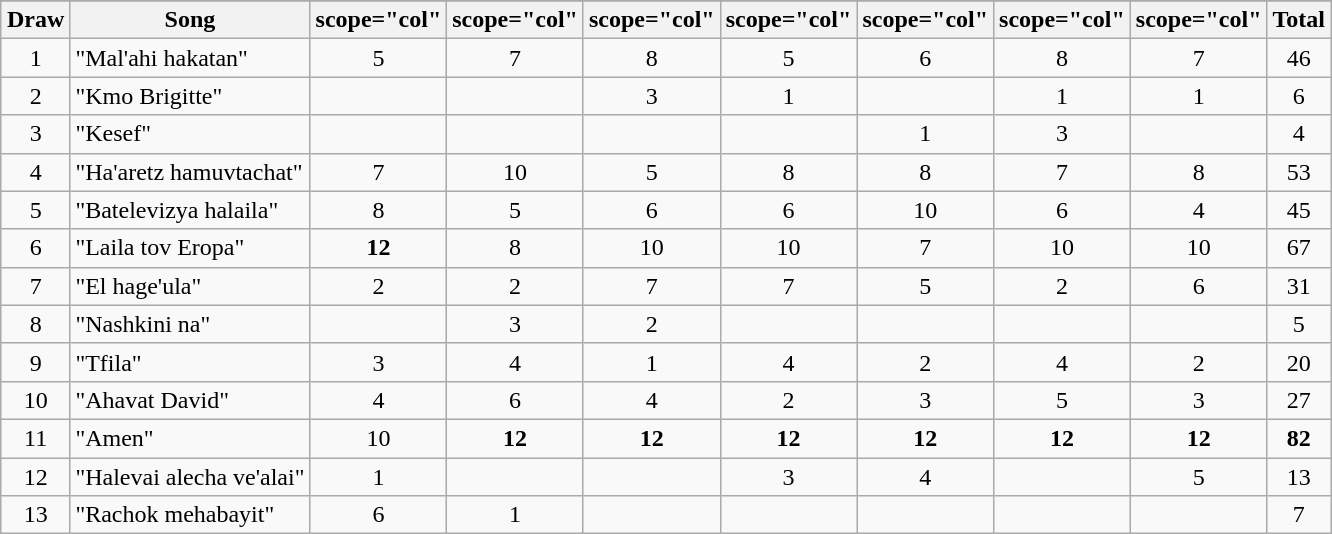<table class="wikitable plainrowheaders" style="margin: 1em auto 1em auto; text-align:center;">
<tr>
</tr>
<tr>
<th scope="col">Draw</th>
<th scope="col">Song</th>
<th>scope="col" </th>
<th>scope="col" </th>
<th>scope="col" </th>
<th>scope="col" </th>
<th>scope="col" </th>
<th>scope="col" </th>
<th>scope="col" </th>
<th scope="col">Total</th>
</tr>
<tr>
<td>1</td>
<td align="left">"Mal'ahi hakatan"</td>
<td>5</td>
<td>7</td>
<td>8</td>
<td>5</td>
<td>6</td>
<td>8</td>
<td>7</td>
<td>46</td>
</tr>
<tr>
<td>2</td>
<td align="left">"Kmo Brigitte"</td>
<td></td>
<td></td>
<td>3</td>
<td>1</td>
<td></td>
<td>1</td>
<td>1</td>
<td>6</td>
</tr>
<tr>
<td>3</td>
<td align="left">"Kesef"</td>
<td></td>
<td></td>
<td></td>
<td></td>
<td>1</td>
<td>3</td>
<td></td>
<td>4</td>
</tr>
<tr>
<td>4</td>
<td align="left">"Ha'aretz hamuvtachat"</td>
<td>7</td>
<td>10</td>
<td>5</td>
<td>8</td>
<td>8</td>
<td>7</td>
<td>8</td>
<td>53</td>
</tr>
<tr>
<td>5</td>
<td align="left">"Batelevizya halaila"</td>
<td>8</td>
<td>5</td>
<td>6</td>
<td>6</td>
<td>10</td>
<td>6</td>
<td>4</td>
<td>45</td>
</tr>
<tr>
<td>6</td>
<td align="left">"Laila tov Eropa"</td>
<td><strong>12</strong></td>
<td>8</td>
<td>10</td>
<td>10</td>
<td>7</td>
<td>10</td>
<td>10</td>
<td>67</td>
</tr>
<tr>
<td>7</td>
<td align="left">"El hage'ula"</td>
<td>2</td>
<td>2</td>
<td>7</td>
<td>7</td>
<td>5</td>
<td>2</td>
<td>6</td>
<td>31</td>
</tr>
<tr>
<td>8</td>
<td align="left">"Nashkini na"</td>
<td></td>
<td>3</td>
<td>2</td>
<td></td>
<td></td>
<td></td>
<td></td>
<td>5</td>
</tr>
<tr>
<td>9</td>
<td align="left">"Tfila"</td>
<td>3</td>
<td>4</td>
<td>1</td>
<td>4</td>
<td>2</td>
<td>4</td>
<td>2</td>
<td>20</td>
</tr>
<tr>
<td>10</td>
<td align="left">"Ahavat David"</td>
<td>4</td>
<td>6</td>
<td>4</td>
<td>2</td>
<td>3</td>
<td>5</td>
<td>3</td>
<td>27</td>
</tr>
<tr>
<td>11</td>
<td align="left">"Amen"</td>
<td>10</td>
<td><strong>12</strong></td>
<td><strong>12</strong></td>
<td><strong>12</strong></td>
<td><strong>12</strong></td>
<td><strong>12</strong></td>
<td><strong>12</strong></td>
<td><strong>82</strong></td>
</tr>
<tr>
<td>12</td>
<td align="left">"Halevai alecha ve'alai"</td>
<td>1</td>
<td></td>
<td></td>
<td>3</td>
<td>4</td>
<td></td>
<td>5</td>
<td>13</td>
</tr>
<tr>
<td>13</td>
<td align="left">"Rachok mehabayit"</td>
<td>6</td>
<td>1</td>
<td></td>
<td></td>
<td></td>
<td></td>
<td></td>
<td>7</td>
</tr>
</table>
